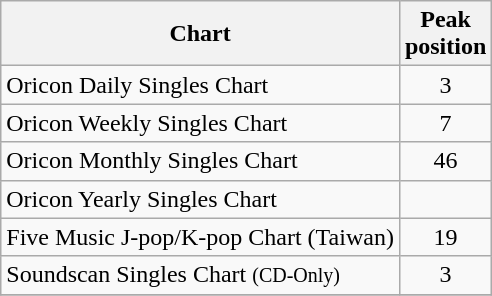<table class="wikitable sortable">
<tr>
<th align="center">Chart</th>
<th align="center">Peak<br> position</th>
</tr>
<tr>
<td align="left">Oricon Daily Singles Chart</td>
<td align="center">3</td>
</tr>
<tr>
<td align="left">Oricon Weekly Singles Chart</td>
<td align="center">7</td>
</tr>
<tr>
<td align="left">Oricon Monthly Singles Chart</td>
<td align="center">46</td>
</tr>
<tr>
<td align="left">Oricon Yearly Singles Chart</td>
<td align="center"></td>
</tr>
<tr>
<td align="left">Five Music J-pop/K-pop Chart (Taiwan)</td>
<td align="center">19</td>
</tr>
<tr>
<td align="left">Soundscan Singles Chart <small>(CD-Only)</small></td>
<td align="center">3</td>
</tr>
<tr>
</tr>
</table>
